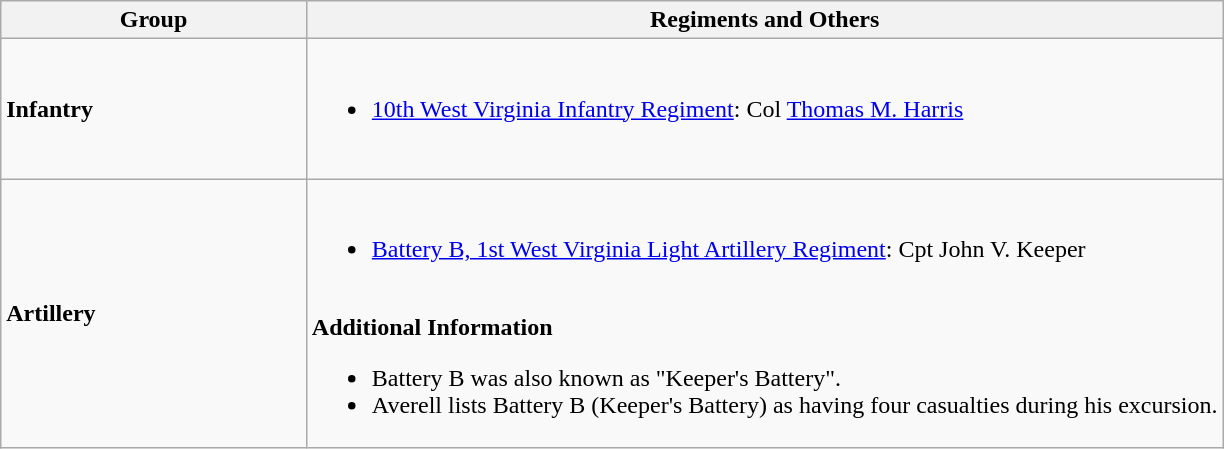<table class="wikitable">
<tr>
<th width=25%>Group</th>
<th>Regiments and Others</th>
</tr>
<tr>
<td><strong>Infantry</strong></td>
<td><br><ul><li><a href='#'>10th West Virginia Infantry Regiment</a>: Col <a href='#'>Thomas M. Harris</a></li></ul><br></td>
</tr>
<tr>
<td><strong>Artillery</strong></td>
<td><br><ul><li><a href='#'>Battery B, 1st West Virginia Light Artillery Regiment</a>: Cpt John V. Keeper</li></ul><br>
<strong>Additional Information</strong><ul><li>Battery B was also known as "Keeper's Battery".</li><li>Averell lists Battery B (Keeper's Battery) as having four casualties during his excursion.</li></ul></td>
</tr>
</table>
